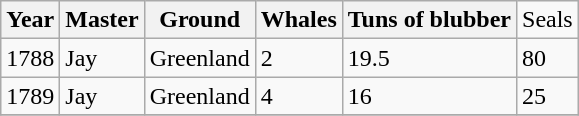<table class="sortable wikitable">
<tr>
<th>Year</th>
<th>Master</th>
<th>Ground</th>
<th>Whales</th>
<th>Tuns of blubber</th>
<td>Seals</td>
</tr>
<tr>
<td>1788</td>
<td>Jay</td>
<td>Greenland</td>
<td>2</td>
<td>19.5</td>
<td>80</td>
</tr>
<tr>
<td>1789</td>
<td>Jay</td>
<td>Greenland</td>
<td>4</td>
<td>16</td>
<td>25</td>
</tr>
<tr>
</tr>
</table>
